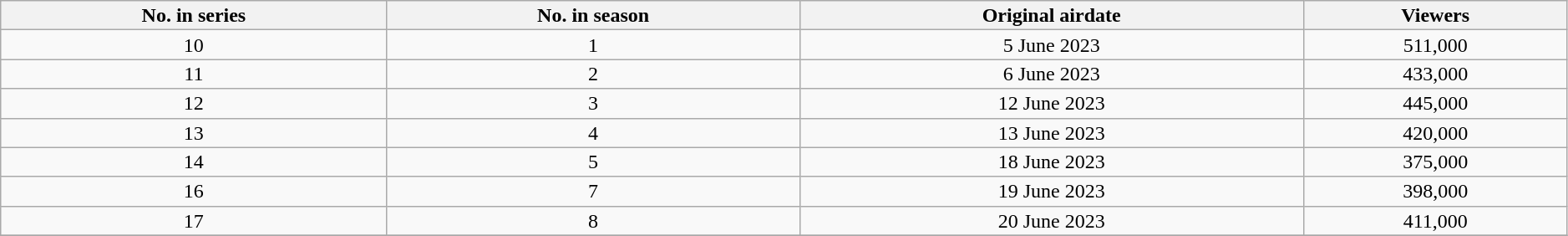<table class="wikitable plainrowheaders" style="text-align:center; line-height:16px; width:99%;">
<tr>
<th>No. in series</th>
<th>No. in season</th>
<th>Original airdate</th>
<th>Viewers</th>
</tr>
<tr>
<td>10</td>
<td>1</td>
<td>5 June 2023</td>
<td>511,000</td>
</tr>
<tr>
<td>11</td>
<td>2</td>
<td>6 June 2023</td>
<td>433,000</td>
</tr>
<tr>
<td>12</td>
<td>3</td>
<td>12 June 2023</td>
<td>445,000</td>
</tr>
<tr>
<td>13</td>
<td>4</td>
<td>13 June 2023</td>
<td>420,000</td>
</tr>
<tr>
<td>14</td>
<td>5</td>
<td>18 June 2023</td>
<td>375,000</td>
</tr>
<tr>
<td>16</td>
<td>7</td>
<td>19 June 2023</td>
<td>398,000</td>
</tr>
<tr>
<td>17</td>
<td>8</td>
<td>20 June 2023</td>
<td>411,000</td>
</tr>
<tr>
</tr>
</table>
